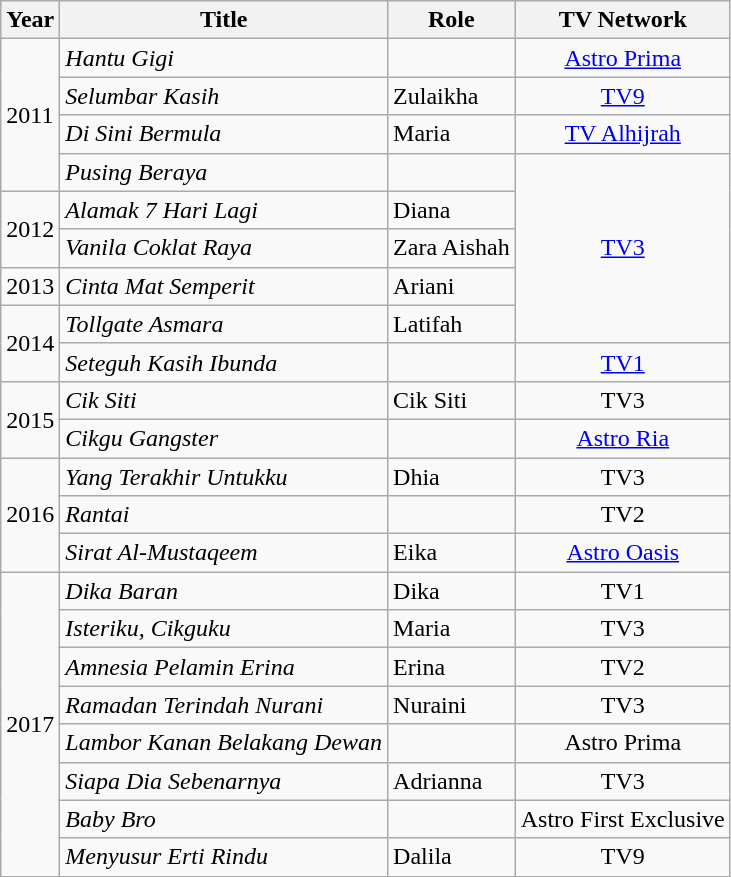<table class="wikitable">
<tr>
<th>Year</th>
<th>Title</th>
<th>Role</th>
<th>TV Network</th>
</tr>
<tr>
<td rowspan="4">2011</td>
<td><em>Hantu Gigi</em></td>
<td></td>
<td style="text-align:center;"><a href='#'>Astro Prima</a></td>
</tr>
<tr>
<td><em>Selumbar Kasih</em></td>
<td>Zulaikha</td>
<td style="text-align:center;"><a href='#'>TV9</a></td>
</tr>
<tr>
<td><em>Di Sini Bermula</em></td>
<td>Maria</td>
<td style="text-align:center;"><a href='#'>TV Alhijrah</a></td>
</tr>
<tr>
<td><em>Pusing Beraya</em></td>
<td></td>
<td rowspan="5" style="text-align:center;"><a href='#'>TV3</a></td>
</tr>
<tr>
<td rowspan="2">2012</td>
<td><em>Alamak 7 Hari Lagi</em></td>
<td>Diana</td>
</tr>
<tr>
<td><em>Vanila Coklat Raya</em></td>
<td>Zara Aishah</td>
</tr>
<tr>
<td>2013</td>
<td><em>Cinta Mat Semperit</em></td>
<td>Ariani</td>
</tr>
<tr>
<td rowspan="2">2014</td>
<td><em>Tollgate Asmara</em></td>
<td>Latifah</td>
</tr>
<tr>
<td><em>Seteguh Kasih Ibunda</em></td>
<td></td>
<td style="text-align:center;"><a href='#'>TV1</a></td>
</tr>
<tr>
<td rowspan="2">2015</td>
<td><em>Cik Siti</em></td>
<td>Cik Siti</td>
<td style="text-align:center;">TV3</td>
</tr>
<tr>
<td><em>Cikgu Gangster</em></td>
<td></td>
<td style="text-align:center;"><a href='#'>Astro Ria</a></td>
</tr>
<tr>
<td rowspan="3">2016</td>
<td><em>Yang Terakhir Untukku</em></td>
<td>Dhia</td>
<td style="text-align:center;">TV3</td>
</tr>
<tr>
<td><em>Rantai</em></td>
<td></td>
<td style="text-align:center;">TV2</td>
</tr>
<tr>
<td><em>Sirat Al-Mustaqeem</em></td>
<td>Eika</td>
<td style="text-align:center;"><a href='#'>Astro Oasis</a></td>
</tr>
<tr>
<td rowspan="8">2017</td>
<td><em>Dika Baran</em></td>
<td>Dika</td>
<td style="text-align:center;">TV1</td>
</tr>
<tr>
<td><em>Isteriku, Cikguku</em></td>
<td>Maria</td>
<td style="text-align:center;">TV3</td>
</tr>
<tr>
<td><em>Amnesia Pelamin Erina</em></td>
<td>Erina</td>
<td style="text-align:center;">TV2</td>
</tr>
<tr>
<td><em>Ramadan Terindah Nurani</em></td>
<td>Nuraini</td>
<td style="text-align:center;">TV3</td>
</tr>
<tr>
<td><em>Lambor Kanan Belakang Dewan</em></td>
<td></td>
<td style="text-align:center;">Astro Prima</td>
</tr>
<tr>
<td><em>Siapa Dia Sebenarnya</em></td>
<td>Adrianna</td>
<td style="text-align:center;">TV3</td>
</tr>
<tr>
<td><em>Baby Bro</em></td>
<td></td>
<td style="text-align:center;">Astro First Exclusive</td>
</tr>
<tr>
<td><em>Menyusur Erti Rindu</em></td>
<td>Dalila</td>
<td style="text-align:center;">TV9</td>
</tr>
<tr>
</tr>
</table>
